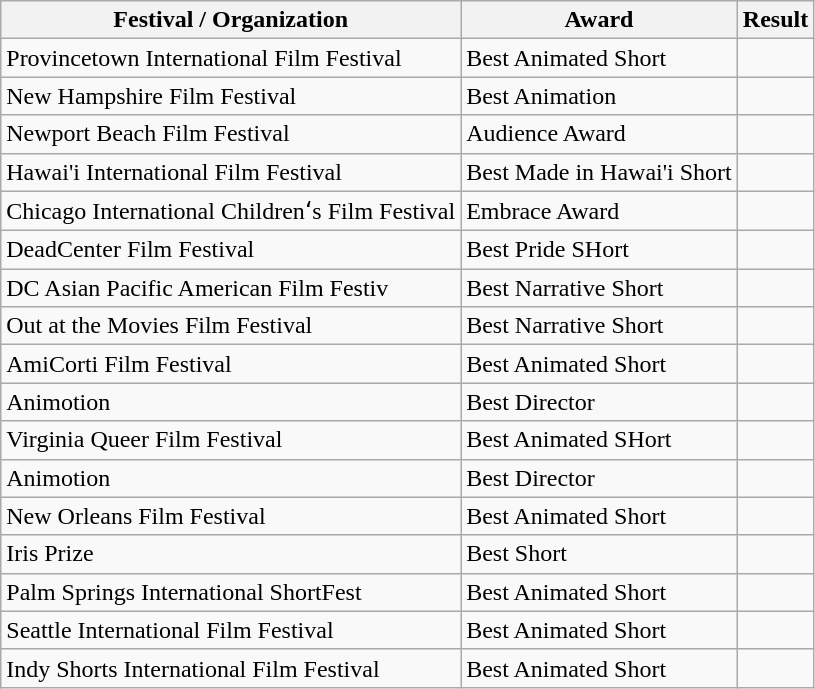<table class="wikitable">
<tr>
<th>Festival / Organization</th>
<th>Award</th>
<th>Result</th>
</tr>
<tr>
<td>Provincetown International Film Festival</td>
<td>Best Animated Short</td>
<td></td>
</tr>
<tr>
<td>New Hampshire Film Festival</td>
<td>Best Animation</td>
<td></td>
</tr>
<tr>
<td>Newport Beach Film Festival</td>
<td>Audience Award</td>
<td></td>
</tr>
<tr>
<td>Hawai'i International Film Festival</td>
<td>Best Made in Hawai'i Short</td>
<td></td>
</tr>
<tr>
<td>Chicago International Childrenʻs Film Festival</td>
<td>Embrace Award</td>
<td></td>
</tr>
<tr>
<td>DeadCenter Film Festival</td>
<td>Best Pride SHort</td>
<td></td>
</tr>
<tr>
<td>DC Asian Pacific American Film Festiv</td>
<td>Best Narrative Short</td>
<td></td>
</tr>
<tr>
<td>Out at the Movies Film Festival</td>
<td>Best Narrative Short</td>
<td></td>
</tr>
<tr>
<td>AmiCorti Film Festival</td>
<td>Best Animated Short</td>
<td></td>
</tr>
<tr>
<td>Animotion</td>
<td>Best Director</td>
<td></td>
</tr>
<tr>
<td>Virginia Queer Film Festival</td>
<td>Best Animated SHort</td>
<td></td>
</tr>
<tr>
<td>Animotion</td>
<td>Best Director</td>
<td></td>
</tr>
<tr>
<td>New Orleans Film Festival</td>
<td>Best Animated Short</td>
<td></td>
</tr>
<tr>
<td>Iris Prize</td>
<td>Best Short</td>
<td></td>
</tr>
<tr>
<td>Palm Springs International ShortFest</td>
<td>Best Animated Short</td>
<td></td>
</tr>
<tr>
<td>Seattle International Film Festival</td>
<td>Best Animated Short</td>
<td></td>
</tr>
<tr>
<td>Indy Shorts International Film Festival</td>
<td>Best Animated Short</td>
<td></td>
</tr>
</table>
